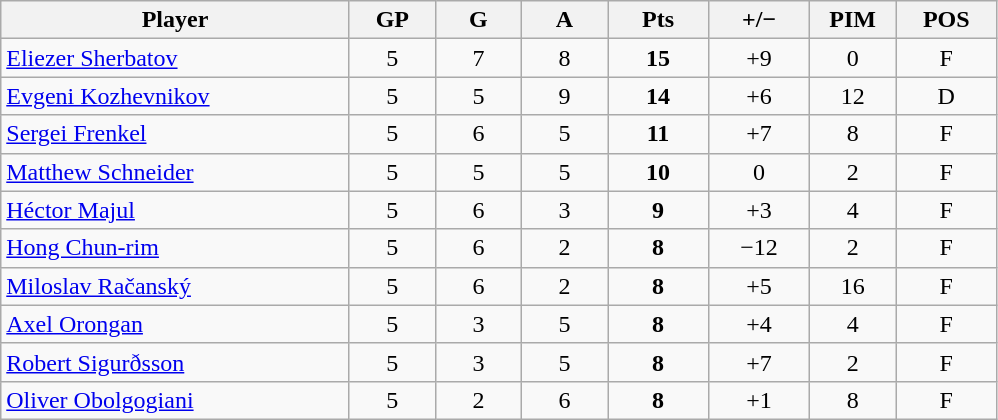<table class="wikitable sortable" style="text-align:center;">
<tr>
<th style="width:225px;">Player</th>
<th style="width:50px;">GP</th>
<th style="width:50px;">G</th>
<th style="width:50px;">A</th>
<th style="width:60px;">Pts</th>
<th style="width:60px;">+/−</th>
<th style="width:50px;">PIM</th>
<th style="width:60px;">POS</th>
</tr>
<tr>
<td style="text-align:left;"> <a href='#'>Eliezer Sherbatov</a></td>
<td>5</td>
<td>7</td>
<td>8</td>
<td><strong>15</strong></td>
<td>+9</td>
<td>0</td>
<td>F</td>
</tr>
<tr>
<td style="text-align:left;"> <a href='#'>Evgeni Kozhevnikov</a></td>
<td>5</td>
<td>5</td>
<td>9</td>
<td><strong>14</strong></td>
<td>+6</td>
<td>12</td>
<td>D</td>
</tr>
<tr>
<td style="text-align:left;"> <a href='#'>Sergei Frenkel</a></td>
<td>5</td>
<td>6</td>
<td>5</td>
<td><strong>11</strong></td>
<td>+7</td>
<td>8</td>
<td>F</td>
</tr>
<tr>
<td style="text-align:left;"> <a href='#'>Matthew Schneider</a></td>
<td>5</td>
<td>5</td>
<td>5</td>
<td><strong>10</strong></td>
<td>0</td>
<td>2</td>
<td>F</td>
</tr>
<tr>
<td style="text-align:left;"> <a href='#'>Héctor Majul</a></td>
<td>5</td>
<td>6</td>
<td>3</td>
<td><strong>9</strong></td>
<td>+3</td>
<td>4</td>
<td>F</td>
</tr>
<tr>
<td style="text-align:left;"> <a href='#'>Hong Chun-rim</a></td>
<td>5</td>
<td>6</td>
<td>2</td>
<td><strong>8</strong></td>
<td>−12</td>
<td>2</td>
<td>F</td>
</tr>
<tr>
<td style="text-align:left;"> <a href='#'>Miloslav Račanský</a></td>
<td>5</td>
<td>6</td>
<td>2</td>
<td><strong>8</strong></td>
<td>+5</td>
<td>16</td>
<td>F</td>
</tr>
<tr>
<td style="text-align:left;"> <a href='#'>Axel Orongan</a></td>
<td>5</td>
<td>3</td>
<td>5</td>
<td><strong>8</strong></td>
<td>+4</td>
<td>4</td>
<td>F</td>
</tr>
<tr>
<td style="text-align:left;"> <a href='#'>Robert Sigurðsson</a></td>
<td>5</td>
<td>3</td>
<td>5</td>
<td><strong>8</strong></td>
<td>+7</td>
<td>2</td>
<td>F</td>
</tr>
<tr>
<td style="text-align:left;"> <a href='#'>Oliver Obolgogiani</a></td>
<td>5</td>
<td>2</td>
<td>6</td>
<td><strong>8</strong></td>
<td>+1</td>
<td>8</td>
<td>F</td>
</tr>
</table>
